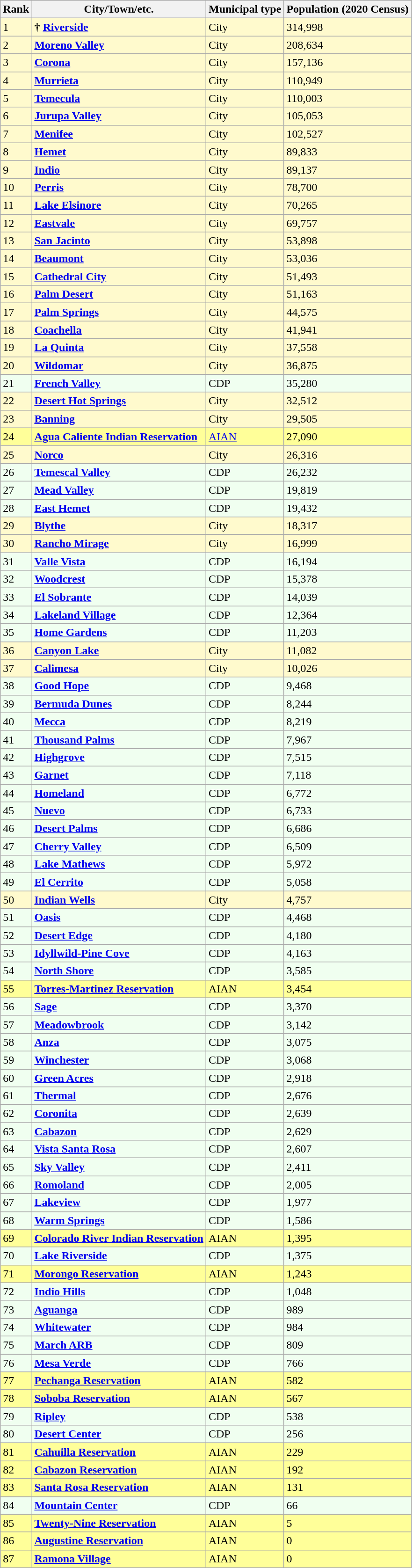<table class="wikitable sortable">
<tr>
<th>Rank</th>
<th>City/Town/etc.</th>
<th>Municipal type</th>
<th>Population (2020 Census)</th>
</tr>
<tr style="background:#fffacd;">
<td>1</td>
<td><strong>†</strong> <strong><a href='#'>Riverside</a></strong></td>
<td>City</td>
<td>314,998</td>
</tr>
<tr style="background:#fffacd;">
<td>2</td>
<td><strong><a href='#'>Moreno Valley</a></strong></td>
<td>City</td>
<td>208,634</td>
</tr>
<tr style="background:#fffacd;">
<td>3</td>
<td><strong><a href='#'>Corona</a></strong></td>
<td>City</td>
<td>157,136</td>
</tr>
<tr style="background:#fffacd;">
<td>4</td>
<td><strong><a href='#'>Murrieta</a></strong></td>
<td>City</td>
<td>110,949</td>
</tr>
<tr style="background:#fffacd;">
<td>5</td>
<td><strong><a href='#'>Temecula</a></strong></td>
<td>City</td>
<td>110,003</td>
</tr>
<tr style="background:#fffacd;">
<td>6</td>
<td><strong><a href='#'>Jurupa Valley</a></strong></td>
<td>City</td>
<td>105,053</td>
</tr>
<tr style="background:#fffacd;">
<td>7</td>
<td><strong><a href='#'>Menifee</a></strong></td>
<td>City</td>
<td>102,527</td>
</tr>
<tr style="background:#fffacd;">
<td>8</td>
<td><strong><a href='#'>Hemet</a></strong></td>
<td>City</td>
<td>89,833</td>
</tr>
<tr style="background:#fffacd;">
<td>9</td>
<td><strong><a href='#'>Indio</a></strong></td>
<td>City</td>
<td>89,137</td>
</tr>
<tr style="background:#fffacd;">
<td>10</td>
<td><strong><a href='#'>Perris</a></strong></td>
<td>City</td>
<td>78,700</td>
</tr>
<tr style="background:#fffacd;">
<td>11</td>
<td><strong><a href='#'>Lake Elsinore</a></strong></td>
<td>City</td>
<td>70,265</td>
</tr>
<tr style="background:#fffacd;">
<td>12</td>
<td><strong><a href='#'>Eastvale</a></strong></td>
<td>City</td>
<td>69,757</td>
</tr>
<tr style="background:#fffacd;">
<td>13</td>
<td><strong><a href='#'>San Jacinto</a></strong></td>
<td>City</td>
<td>53,898</td>
</tr>
<tr style="background:#fffacd;">
<td>14</td>
<td><strong><a href='#'>Beaumont</a></strong></td>
<td>City</td>
<td>53,036</td>
</tr>
<tr style="background:#fffacd;">
<td>15</td>
<td><strong><a href='#'>Cathedral City</a></strong></td>
<td>City</td>
<td>51,493</td>
</tr>
<tr style="background:#fffacd;">
<td>16</td>
<td><strong><a href='#'>Palm Desert</a></strong></td>
<td>City</td>
<td>51,163</td>
</tr>
<tr style="background:#fffacd;">
<td>17</td>
<td><strong><a href='#'>Palm Springs</a></strong></td>
<td>City</td>
<td>44,575</td>
</tr>
<tr style="background:#fffacd;">
<td>18</td>
<td><strong><a href='#'>Coachella</a></strong></td>
<td>City</td>
<td>41,941</td>
</tr>
<tr style="background:#fffacd;">
<td>19</td>
<td><strong><a href='#'>La Quinta</a></strong></td>
<td>City</td>
<td>37,558</td>
</tr>
<tr style="background:#fffacd;">
<td>20</td>
<td><strong><a href='#'>Wildomar</a></strong></td>
<td>City</td>
<td>36,875</td>
</tr>
<tr style="background:honeyDew;">
<td>21</td>
<td><strong><a href='#'>French Valley</a></strong></td>
<td>CDP</td>
<td>35,280</td>
</tr>
<tr style="background:#fffacd;">
<td>22</td>
<td><strong><a href='#'>Desert Hot Springs</a></strong></td>
<td>City</td>
<td>32,512</td>
</tr>
<tr style="background:#fffacd;">
<td>23</td>
<td><strong><a href='#'>Banning</a></strong></td>
<td>City</td>
<td>29,505</td>
</tr>
<tr style="background:#ff9;">
<td>24</td>
<td><strong><a href='#'>Agua Caliente Indian Reservation</a></strong></td>
<td><a href='#'>AIAN</a></td>
<td>27,090</td>
</tr>
<tr style="background:#fffacd;">
<td>25</td>
<td><strong><a href='#'>Norco</a></strong></td>
<td>City</td>
<td>26,316</td>
</tr>
<tr style="background:honeyDew;">
<td>26</td>
<td><strong><a href='#'>Temescal Valley</a></strong></td>
<td>CDP</td>
<td>26,232</td>
</tr>
<tr style="background:honeyDew;">
<td>27</td>
<td><strong><a href='#'>Mead Valley</a></strong></td>
<td>CDP</td>
<td>19,819</td>
</tr>
<tr style="background:honeyDew;">
<td>28</td>
<td><strong><a href='#'>East Hemet</a></strong></td>
<td>CDP</td>
<td>19,432</td>
</tr>
<tr style="background:#fffacd;">
<td>29</td>
<td><strong><a href='#'>Blythe</a></strong></td>
<td>City</td>
<td>18,317</td>
</tr>
<tr style="background:#fffacd;">
<td>30</td>
<td><strong><a href='#'>Rancho Mirage</a></strong></td>
<td>City</td>
<td>16,999</td>
</tr>
<tr style="background:honeyDew;">
<td>31</td>
<td><strong><a href='#'>Valle Vista</a></strong></td>
<td>CDP</td>
<td>16,194</td>
</tr>
<tr style="background:honeyDew;">
<td>32</td>
<td><strong><a href='#'>Woodcrest</a></strong></td>
<td>CDP</td>
<td>15,378</td>
</tr>
<tr style="background:honeyDew;">
<td>33</td>
<td><strong><a href='#'>El Sobrante</a></strong></td>
<td>CDP</td>
<td>14,039</td>
</tr>
<tr style="background:honeyDew;">
<td>34</td>
<td><strong><a href='#'>Lakeland Village</a></strong></td>
<td>CDP</td>
<td>12,364</td>
</tr>
<tr style="background:honeyDew;">
<td>35</td>
<td><strong><a href='#'>Home Gardens</a></strong></td>
<td>CDP</td>
<td>11,203</td>
</tr>
<tr style="background:#fffacd;">
<td>36</td>
<td><strong><a href='#'>Canyon Lake</a></strong></td>
<td>City</td>
<td>11,082</td>
</tr>
<tr style="background:#fffacd;">
<td>37</td>
<td><strong><a href='#'>Calimesa</a></strong></td>
<td>City</td>
<td>10,026</td>
</tr>
<tr style="background:honeyDew;">
<td>38</td>
<td><strong><a href='#'>Good Hope</a></strong></td>
<td>CDP</td>
<td>9,468</td>
</tr>
<tr style="background:honeyDew;">
<td>39</td>
<td><strong><a href='#'>Bermuda Dunes</a></strong></td>
<td>CDP</td>
<td>8,244</td>
</tr>
<tr style="background:honeyDew;">
<td>40</td>
<td><strong><a href='#'>Mecca</a></strong></td>
<td>CDP</td>
<td>8,219</td>
</tr>
<tr style="background:honeyDew;">
<td>41</td>
<td><strong><a href='#'>Thousand Palms</a></strong></td>
<td>CDP</td>
<td>7,967</td>
</tr>
<tr style="background:honeyDew;">
<td>42</td>
<td><strong><a href='#'>Highgrove</a></strong></td>
<td>CDP</td>
<td>7,515</td>
</tr>
<tr style="background:honeyDew;">
<td>43</td>
<td><strong><a href='#'>Garnet</a></strong></td>
<td>CDP</td>
<td>7,118</td>
</tr>
<tr style="background:honeyDew;">
<td>44</td>
<td><strong><a href='#'>Homeland</a></strong></td>
<td>CDP</td>
<td>6,772</td>
</tr>
<tr style="background:honeyDew;">
<td>45</td>
<td><strong><a href='#'>Nuevo</a></strong></td>
<td>CDP</td>
<td>6,733</td>
</tr>
<tr style="background:honeyDew;">
<td>46</td>
<td><strong><a href='#'>Desert Palms</a></strong></td>
<td>CDP</td>
<td>6,686</td>
</tr>
<tr style="background:honeyDew;">
<td>47</td>
<td><strong><a href='#'>Cherry Valley</a></strong></td>
<td>CDP</td>
<td>6,509</td>
</tr>
<tr style="background:honeyDew;">
<td>48</td>
<td><strong><a href='#'>Lake Mathews</a></strong></td>
<td>CDP</td>
<td>5,972</td>
</tr>
<tr style="background:honeyDew;">
<td>49</td>
<td><strong><a href='#'>El Cerrito</a></strong></td>
<td>CDP</td>
<td>5,058</td>
</tr>
<tr style="background:#fffacd;">
<td>50</td>
<td><strong><a href='#'>Indian Wells</a></strong></td>
<td>City</td>
<td>4,757</td>
</tr>
<tr style="background:honeyDew;">
<td>51</td>
<td><strong><a href='#'>Oasis</a></strong></td>
<td>CDP</td>
<td>4,468</td>
</tr>
<tr style="background:honeyDew;">
<td>52</td>
<td><strong><a href='#'>Desert Edge</a></strong></td>
<td>CDP</td>
<td>4,180</td>
</tr>
<tr style="background:honeyDew;">
<td>53</td>
<td><strong><a href='#'>Idyllwild-Pine Cove</a></strong></td>
<td>CDP</td>
<td>4,163</td>
</tr>
<tr style="background:honeyDew;">
<td>54</td>
<td><strong><a href='#'>North Shore</a></strong></td>
<td>CDP</td>
<td>3,585</td>
</tr>
<tr style="background:#ff9;">
<td>55</td>
<td><strong><a href='#'>Torres-Martinez Reservation</a></strong></td>
<td>AIAN</td>
<td>3,454</td>
</tr>
<tr style="background:honeyDew;">
<td>56</td>
<td><strong><a href='#'>Sage</a></strong></td>
<td>CDP</td>
<td>3,370</td>
</tr>
<tr style="background:honeyDew;">
<td>57</td>
<td><strong><a href='#'>Meadowbrook</a></strong></td>
<td>CDP</td>
<td>3,142</td>
</tr>
<tr style="background:honeyDew;">
<td>58</td>
<td><strong><a href='#'>Anza</a></strong></td>
<td>CDP</td>
<td>3,075</td>
</tr>
<tr style="background:honeyDew;">
<td>59</td>
<td><strong><a href='#'>Winchester</a></strong></td>
<td>CDP</td>
<td>3,068</td>
</tr>
<tr style="background:honeyDew;">
<td>60</td>
<td><strong><a href='#'>Green Acres</a></strong></td>
<td>CDP</td>
<td>2,918</td>
</tr>
<tr style="background:honeyDew;">
<td>61</td>
<td><strong><a href='#'>Thermal</a></strong></td>
<td>CDP</td>
<td>2,676</td>
</tr>
<tr style="background:honeyDew;">
<td>62</td>
<td><strong><a href='#'>Coronita</a></strong></td>
<td>CDP</td>
<td>2,639</td>
</tr>
<tr style="background:honeyDew;">
<td>63</td>
<td><strong><a href='#'>Cabazon</a></strong></td>
<td>CDP</td>
<td>2,629</td>
</tr>
<tr style="background:honeyDew;">
<td>64</td>
<td><strong><a href='#'>Vista Santa Rosa</a></strong></td>
<td>CDP</td>
<td>2,607</td>
</tr>
<tr style="background:honeyDew;">
<td>65</td>
<td><strong><a href='#'>Sky Valley</a></strong></td>
<td>CDP</td>
<td>2,411</td>
</tr>
<tr style="background:honeyDew;">
<td>66</td>
<td><strong><a href='#'>Romoland</a></strong></td>
<td>CDP</td>
<td>2,005</td>
</tr>
<tr style="background:honeyDew;">
<td>67</td>
<td><strong><a href='#'>Lakeview</a></strong></td>
<td>CDP</td>
<td>1,977</td>
</tr>
<tr style="background:honeyDew;">
<td>68</td>
<td><strong><a href='#'>Warm Springs</a></strong></td>
<td>CDP</td>
<td>1,586</td>
</tr>
<tr style="background:#ff9;">
<td>69</td>
<td><strong><a href='#'>Colorado River Indian Reservation</a></strong></td>
<td>AIAN</td>
<td>1,395</td>
</tr>
<tr style="background:honeyDew;">
<td>70</td>
<td><strong><a href='#'>Lake Riverside</a></strong></td>
<td>CDP</td>
<td>1,375</td>
</tr>
<tr style="background:#ff9;">
<td>71</td>
<td><strong><a href='#'>Morongo Reservation</a></strong></td>
<td>AIAN</td>
<td>1,243</td>
</tr>
<tr style="background:honeyDew;">
<td>72</td>
<td><strong><a href='#'>Indio Hills</a></strong></td>
<td>CDP</td>
<td>1,048</td>
</tr>
<tr style="background:honeyDew;">
<td>73</td>
<td><strong><a href='#'>Aguanga</a></strong></td>
<td>CDP</td>
<td>989</td>
</tr>
<tr style="background:honeyDew;">
<td>74</td>
<td><strong><a href='#'>Whitewater</a></strong></td>
<td>CDP</td>
<td>984</td>
</tr>
<tr style="background:honeyDew;">
<td>75</td>
<td><strong><a href='#'>March ARB</a></strong></td>
<td>CDP</td>
<td>809</td>
</tr>
<tr style="background:honeyDew;">
<td>76</td>
<td><strong><a href='#'>Mesa Verde</a></strong></td>
<td>CDP</td>
<td>766</td>
</tr>
<tr style="background:#ff9;">
<td>77</td>
<td><strong><a href='#'>Pechanga Reservation</a></strong></td>
<td>AIAN</td>
<td>582</td>
</tr>
<tr style="background:#ff9;">
<td>78</td>
<td><strong><a href='#'>Soboba Reservation</a></strong></td>
<td>AIAN</td>
<td>567</td>
</tr>
<tr style="background:honeyDew;">
<td>79</td>
<td><strong><a href='#'>Ripley</a></strong></td>
<td>CDP</td>
<td>538</td>
</tr>
<tr style="background:honeyDew;">
<td>80</td>
<td><strong><a href='#'>Desert Center</a></strong></td>
<td>CDP</td>
<td>256</td>
</tr>
<tr style="background:#ff9;">
<td>81</td>
<td><strong><a href='#'>Cahuilla Reservation</a></strong></td>
<td>AIAN</td>
<td>229</td>
</tr>
<tr style="background:#ff9;">
<td>82</td>
<td><strong><a href='#'>Cabazon Reservation</a></strong></td>
<td>AIAN</td>
<td>192</td>
</tr>
<tr style="background:#ff9;">
<td>83</td>
<td><strong><a href='#'>Santa Rosa Reservation</a></strong></td>
<td>AIAN</td>
<td>131</td>
</tr>
<tr style="background:honeyDew;">
<td>84</td>
<td><strong><a href='#'>Mountain Center</a></strong></td>
<td>CDP</td>
<td>66</td>
</tr>
<tr style="background:#ff9;">
<td>85</td>
<td><strong><a href='#'>Twenty-Nine Reservation</a></strong></td>
<td>AIAN</td>
<td>5</td>
</tr>
<tr style="background:#ff9;">
<td>86</td>
<td><strong><a href='#'>Augustine Reservation</a></strong></td>
<td>AIAN</td>
<td>0</td>
</tr>
<tr style="background:#ff9;">
<td>87</td>
<td><strong><a href='#'>Ramona Village</a></strong></td>
<td>AIAN</td>
<td>0</td>
</tr>
</table>
